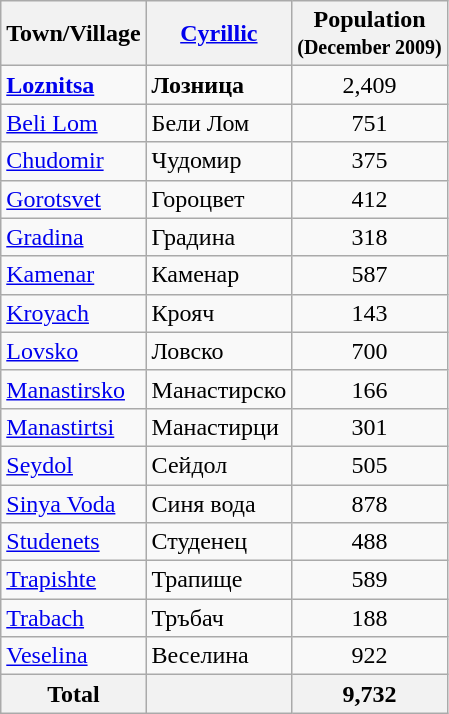<table class="wikitable sortable">
<tr>
<th>Town/Village</th>
<th><a href='#'>Cyrillic</a></th>
<th>Population<br><small>(December 2009)</small></th>
</tr>
<tr>
<td><strong><a href='#'>Loznitsa</a></strong></td>
<td><strong>Лозница</strong></td>
<td align="center">2,409</td>
</tr>
<tr>
<td><a href='#'>Beli Lom</a></td>
<td>Бели Лом</td>
<td align="center">751</td>
</tr>
<tr>
<td><a href='#'>Chudomir</a></td>
<td>Чудомир</td>
<td align="center">375</td>
</tr>
<tr>
<td><a href='#'>Gorotsvet</a></td>
<td>Гороцвет</td>
<td align="center">412</td>
</tr>
<tr>
<td><a href='#'>Gradina</a></td>
<td>Градина</td>
<td align="center">318</td>
</tr>
<tr>
<td><a href='#'>Kamenar</a></td>
<td>Каменар</td>
<td align="center">587</td>
</tr>
<tr>
<td><a href='#'>Kroyach</a></td>
<td>Крояч</td>
<td align="center">143</td>
</tr>
<tr>
<td><a href='#'>Lovsko</a></td>
<td>Ловско</td>
<td align="center">700</td>
</tr>
<tr>
<td><a href='#'>Manastirsko</a></td>
<td>Манастирско</td>
<td align="center">166</td>
</tr>
<tr>
<td><a href='#'>Manastirtsi</a></td>
<td>Манастирци</td>
<td align="center">301</td>
</tr>
<tr>
<td><a href='#'>Seydol</a></td>
<td>Сейдол</td>
<td align="center">505</td>
</tr>
<tr>
<td><a href='#'>Sinya Voda</a></td>
<td>Синя вода</td>
<td align="center">878</td>
</tr>
<tr>
<td><a href='#'>Studenets</a></td>
<td>Студенец</td>
<td align="center">488</td>
</tr>
<tr>
<td><a href='#'>Trapishte</a></td>
<td>Трапище</td>
<td align="center">589</td>
</tr>
<tr>
<td><a href='#'>Trabach</a></td>
<td>Тръбач</td>
<td align="center">188</td>
</tr>
<tr>
<td><a href='#'>Veselina</a></td>
<td>Веселина</td>
<td align="center">922</td>
</tr>
<tr>
<th>Total</th>
<th></th>
<th align="center">9,732</th>
</tr>
</table>
